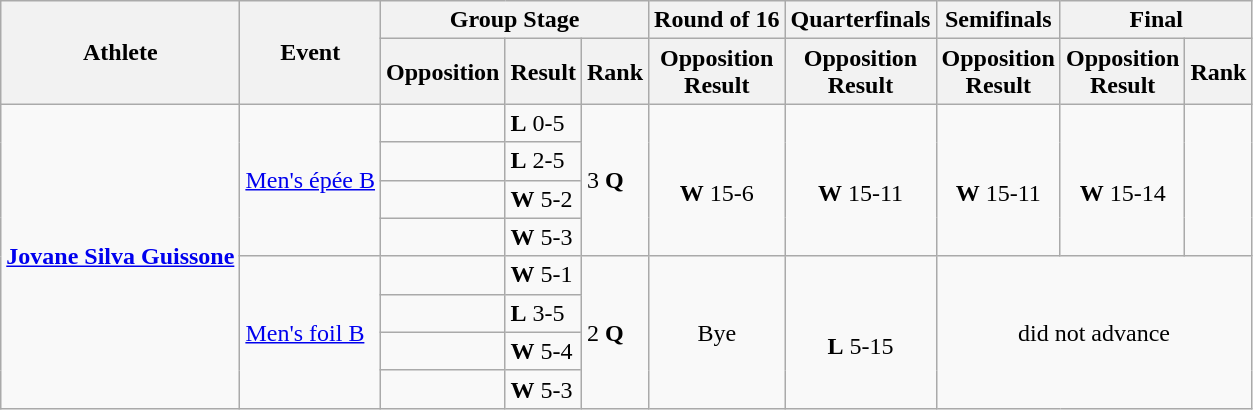<table class=wikitable>
<tr>
<th rowspan="2">Athlete</th>
<th rowspan="2">Event</th>
<th colspan="3">Group Stage</th>
<th>Round of 16</th>
<th>Quarterfinals</th>
<th>Semifinals</th>
<th colspan="2">Final</th>
</tr>
<tr>
<th>Opposition</th>
<th>Result</th>
<th>Rank</th>
<th>Opposition<br>Result</th>
<th>Opposition<br>Result</th>
<th>Opposition<br>Result</th>
<th>Opposition<br>Result</th>
<th>Rank</th>
</tr>
<tr>
<td align=left rowspan=8><strong><a href='#'>Jovane Silva Guissone</a></strong></td>
<td align=left rowspan=4><a href='#'>Men's épée B</a></td>
<td></td>
<td><strong>L</strong> 0-5</td>
<td rowspan=4>3 <strong>Q</strong></td>
<td align=center rowspan=4><br> <strong>W</strong> 15-6</td>
<td align=center rowspan=4><br> <strong>W</strong> 15-11</td>
<td align=center rowspan=4><br> <strong>W</strong> 15-11</td>
<td align=center rowspan=4><br> <strong>W</strong> 15-14</td>
<td align=center rowspan=4></td>
</tr>
<tr>
<td></td>
<td><strong>L</strong> 2-5</td>
</tr>
<tr>
<td></td>
<td><strong>W</strong> 5-2</td>
</tr>
<tr>
<td></td>
<td><strong>W</strong> 5-3</td>
</tr>
<tr>
<td align=left rowspan=4><a href='#'>Men's foil B</a></td>
<td></td>
<td><strong>W</strong> 5-1</td>
<td rowspan=4>2 <strong>Q</strong></td>
<td align=center rowspan=4>Bye</td>
<td align=center rowspan=4><br> <strong>L</strong> 5-15</td>
<td align=center rowspan=4 colspan=3>did not advance</td>
</tr>
<tr>
<td></td>
<td><strong>L</strong> 3-5</td>
</tr>
<tr>
<td></td>
<td><strong>W</strong> 5-4</td>
</tr>
<tr>
<td></td>
<td><strong>W</strong> 5-3</td>
</tr>
</table>
